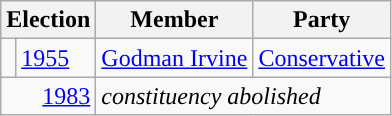<table class="wikitable">
<tr>
<th colspan="2">Election</th>
<th>Member</th>
<th>Party</th>
</tr>
<tr>
<td style="color:inherit;background-color: "></td>
<td><a href='#'>1955</a></td>
<td><a href='#'>Godman Irvine</a></td>
<td><a href='#'>Conservative</a></td>
</tr>
<tr>
<td colspan="2" style="text-align:right;"><a href='#'>1983</a></td>
<td colspan="2"><em>constituency abolished</em></td>
</tr>
</table>
